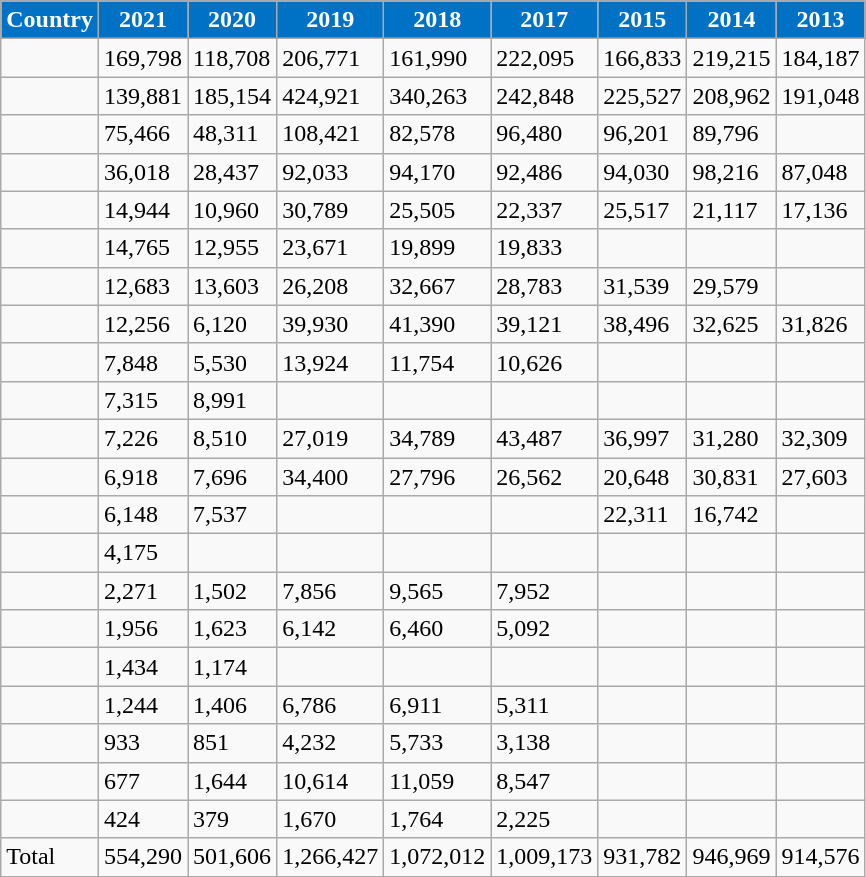<table class="wikitable sortable">
<tr style=color:white>
<th style=background:#0072C6>Country</th>
<th style="background:#0072C6">2021</th>
<th style="background:#0072C6">2020</th>
<th style="background:#0072C6">2019</th>
<th style="background:#0072C6">2018</th>
<th style="background:#0072C6">2017</th>
<th style="background:#0072C6">2015</th>
<th style=background:#0072C6>2014</th>
<th style=background:#0072C6>2013</th>
</tr>
<tr>
<td></td>
<td>169,798</td>
<td>118,708</td>
<td>206,771</td>
<td>161,990</td>
<td>222,095</td>
<td>166,833</td>
<td>219,215</td>
<td>184,187</td>
</tr>
<tr>
<td></td>
<td>139,881</td>
<td>185,154</td>
<td>424,921</td>
<td>340,263</td>
<td>242,848</td>
<td>225,527</td>
<td>208,962</td>
<td>191,048</td>
</tr>
<tr>
<td></td>
<td>75,466</td>
<td>48,311</td>
<td>108,421</td>
<td>82,578</td>
<td>96,480</td>
<td>96,201</td>
<td>89,796</td>
<td></td>
</tr>
<tr>
<td></td>
<td>36,018</td>
<td>28,437</td>
<td>92,033</td>
<td>94,170</td>
<td>92,486</td>
<td>94,030</td>
<td>98,216</td>
<td>87,048</td>
</tr>
<tr>
<td></td>
<td>14,944</td>
<td>10,960</td>
<td>30,789</td>
<td>25,505</td>
<td>22,337</td>
<td>25,517</td>
<td>21,117</td>
<td>17,136</td>
</tr>
<tr>
<td></td>
<td>14,765</td>
<td>12,955</td>
<td>23,671</td>
<td>19,899</td>
<td>19,833</td>
<td></td>
<td></td>
<td></td>
</tr>
<tr>
<td></td>
<td>12,683</td>
<td>13,603</td>
<td>26,208</td>
<td>32,667</td>
<td>28,783</td>
<td>31,539</td>
<td>29,579</td>
<td></td>
</tr>
<tr>
<td></td>
<td>12,256</td>
<td>6,120</td>
<td>39,930</td>
<td>41,390</td>
<td>39,121</td>
<td>38,496</td>
<td>32,625</td>
<td>31,826</td>
</tr>
<tr>
<td></td>
<td>7,848</td>
<td>5,530</td>
<td>13,924</td>
<td>11,754</td>
<td>10,626</td>
<td></td>
<td></td>
<td></td>
</tr>
<tr>
<td></td>
<td>7,315</td>
<td>8,991</td>
<td></td>
<td></td>
<td></td>
<td></td>
<td></td>
<td></td>
</tr>
<tr>
<td></td>
<td>7,226</td>
<td>8,510</td>
<td>27,019</td>
<td>34,789</td>
<td>43,487</td>
<td>36,997</td>
<td>31,280</td>
<td>32,309</td>
</tr>
<tr>
<td></td>
<td>6,918</td>
<td>7,696</td>
<td>34,400</td>
<td>27,796</td>
<td>26,562</td>
<td>20,648</td>
<td>30,831</td>
<td>27,603</td>
</tr>
<tr>
<td></td>
<td>6,148</td>
<td>7,537</td>
<td></td>
<td></td>
<td></td>
<td>22,311</td>
<td>16,742</td>
<td></td>
</tr>
<tr>
<td></td>
<td>4,175</td>
<td></td>
<td></td>
<td></td>
<td></td>
<td></td>
<td></td>
<td></td>
</tr>
<tr>
<td></td>
<td>2,271</td>
<td>1,502</td>
<td>7,856</td>
<td>9,565</td>
<td>7,952</td>
<td></td>
<td></td>
<td></td>
</tr>
<tr>
<td></td>
<td>1,956</td>
<td>1,623</td>
<td>6,142</td>
<td>6,460</td>
<td>5,092</td>
<td></td>
<td></td>
<td></td>
</tr>
<tr>
<td></td>
<td>1,434</td>
<td>1,174</td>
<td></td>
<td></td>
<td></td>
<td></td>
<td></td>
<td></td>
</tr>
<tr>
<td></td>
<td>1,244</td>
<td>1,406</td>
<td>6,786</td>
<td>6,911</td>
<td>5,311</td>
<td></td>
<td></td>
<td></td>
</tr>
<tr>
<td></td>
<td>933</td>
<td>851</td>
<td>4,232</td>
<td>5,733</td>
<td>3,138</td>
<td></td>
<td></td>
<td></td>
</tr>
<tr>
<td></td>
<td>677</td>
<td>1,644</td>
<td>10,614</td>
<td>11,059</td>
<td>8,547</td>
<td></td>
<td></td>
<td></td>
</tr>
<tr>
<td></td>
<td>424</td>
<td>379</td>
<td>1,670</td>
<td>1,764</td>
<td>2,225</td>
<td></td>
<td></td>
<td></td>
</tr>
<tr>
<td>Total</td>
<td>554,290</td>
<td>501,606</td>
<td>1,266,427</td>
<td>1,072,012</td>
<td>1,009,173</td>
<td>931,782</td>
<td>946,969</td>
<td>914,576</td>
</tr>
</table>
